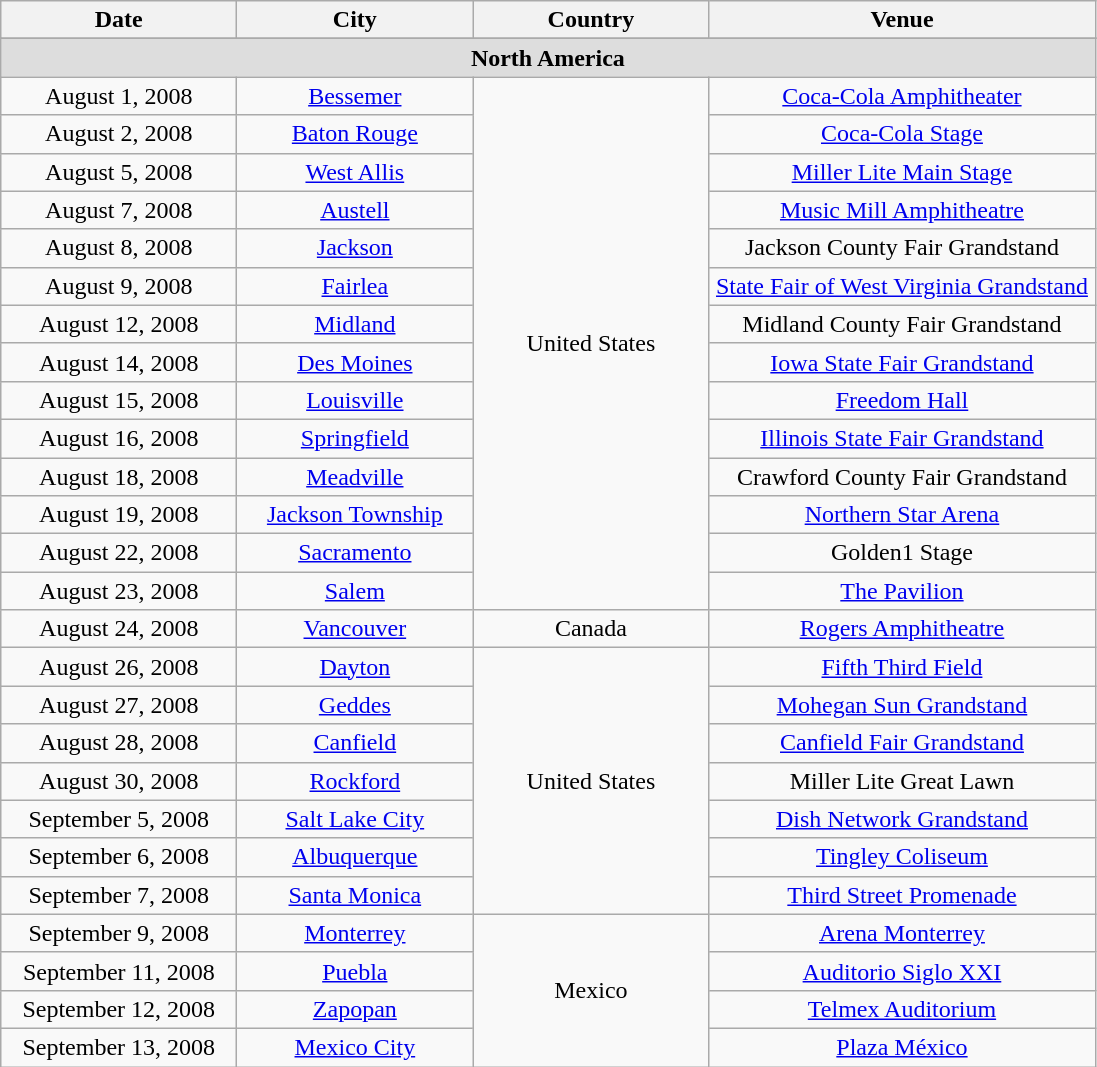<table class="wikitable" style="text-align:center">
<tr>
<th style="width:150px;">Date</th>
<th style="width:150px;">City</th>
<th style="width:150px;">Country</th>
<th style="width:250px;">Venue</th>
</tr>
<tr>
</tr>
<tr style="background:#ddd;">
<td colspan="5" style="text-align:center;"><strong>North America</strong></td>
</tr>
<tr>
<td>August 1, 2008</td>
<td><a href='#'>Bessemer</a></td>
<td rowspan="14">United States</td>
<td><a href='#'>Coca-Cola Amphitheater</a></td>
</tr>
<tr>
<td>August 2, 2008</td>
<td><a href='#'>Baton Rouge</a></td>
<td><a href='#'>Coca-Cola Stage</a></td>
</tr>
<tr>
<td>August 5, 2008</td>
<td><a href='#'>West Allis</a></td>
<td><a href='#'>Miller Lite Main Stage</a></td>
</tr>
<tr>
<td>August 7, 2008</td>
<td><a href='#'>Austell</a></td>
<td><a href='#'>Music Mill Amphitheatre</a></td>
</tr>
<tr>
<td>August 8, 2008</td>
<td><a href='#'>Jackson</a></td>
<td>Jackson County Fair Grandstand</td>
</tr>
<tr>
<td>August 9, 2008</td>
<td><a href='#'>Fairlea</a></td>
<td><a href='#'>State Fair of West Virginia Grandstand</a></td>
</tr>
<tr>
<td>August 12, 2008</td>
<td><a href='#'>Midland</a></td>
<td>Midland County Fair Grandstand</td>
</tr>
<tr>
<td>August 14, 2008</td>
<td><a href='#'>Des Moines</a></td>
<td><a href='#'>Iowa State Fair Grandstand</a></td>
</tr>
<tr>
<td>August 15, 2008</td>
<td><a href='#'>Louisville</a></td>
<td><a href='#'>Freedom Hall</a></td>
</tr>
<tr>
<td>August 16, 2008</td>
<td><a href='#'>Springfield</a></td>
<td><a href='#'>Illinois State Fair Grandstand</a></td>
</tr>
<tr>
<td>August 18, 2008</td>
<td><a href='#'>Meadville</a></td>
<td>Crawford County Fair Grandstand</td>
</tr>
<tr>
<td>August 19, 2008</td>
<td><a href='#'>Jackson Township</a></td>
<td><a href='#'>Northern Star Arena</a></td>
</tr>
<tr>
<td>August 22, 2008</td>
<td><a href='#'>Sacramento</a></td>
<td>Golden1 Stage</td>
</tr>
<tr>
<td>August 23, 2008</td>
<td><a href='#'>Salem</a></td>
<td><a href='#'>The Pavilion</a></td>
</tr>
<tr>
<td>August 24, 2008</td>
<td><a href='#'>Vancouver</a></td>
<td>Canada</td>
<td><a href='#'>Rogers Amphitheatre</a></td>
</tr>
<tr>
<td>August 26, 2008</td>
<td><a href='#'>Dayton</a></td>
<td rowspan="7">United States</td>
<td><a href='#'>Fifth Third Field</a></td>
</tr>
<tr>
<td>August 27, 2008</td>
<td><a href='#'>Geddes</a></td>
<td><a href='#'>Mohegan Sun Grandstand</a></td>
</tr>
<tr>
<td>August 28, 2008</td>
<td><a href='#'>Canfield</a></td>
<td><a href='#'>Canfield Fair Grandstand</a></td>
</tr>
<tr>
<td>August 30, 2008</td>
<td><a href='#'>Rockford</a></td>
<td>Miller Lite Great Lawn</td>
</tr>
<tr>
<td>September 5, 2008</td>
<td><a href='#'>Salt Lake City</a></td>
<td><a href='#'>Dish Network Grandstand</a></td>
</tr>
<tr>
<td>September 6, 2008</td>
<td><a href='#'>Albuquerque</a></td>
<td><a href='#'>Tingley Coliseum</a></td>
</tr>
<tr>
<td>September 7, 2008</td>
<td><a href='#'>Santa Monica</a></td>
<td><a href='#'>Third Street Promenade</a></td>
</tr>
<tr>
<td>September 9, 2008</td>
<td><a href='#'>Monterrey</a></td>
<td rowspan="4">Mexico</td>
<td><a href='#'>Arena Monterrey</a></td>
</tr>
<tr>
<td>September 11, 2008</td>
<td><a href='#'>Puebla</a></td>
<td><a href='#'>Auditorio Siglo XXI</a></td>
</tr>
<tr>
<td>September 12, 2008</td>
<td><a href='#'>Zapopan</a></td>
<td><a href='#'>Telmex Auditorium</a></td>
</tr>
<tr>
<td>September 13, 2008</td>
<td><a href='#'>Mexico City</a></td>
<td><a href='#'>Plaza México</a></td>
</tr>
</table>
